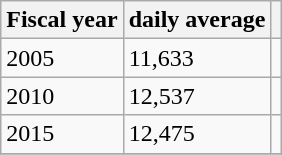<table class="wikitable">
<tr>
<th>Fiscal year</th>
<th>daily average</th>
<th></th>
</tr>
<tr>
<td>2005</td>
<td>11,633</td>
<td></td>
</tr>
<tr>
<td>2010</td>
<td>12,537</td>
<td></td>
</tr>
<tr>
<td>2015</td>
<td>12,475</td>
<td></td>
</tr>
<tr>
</tr>
</table>
